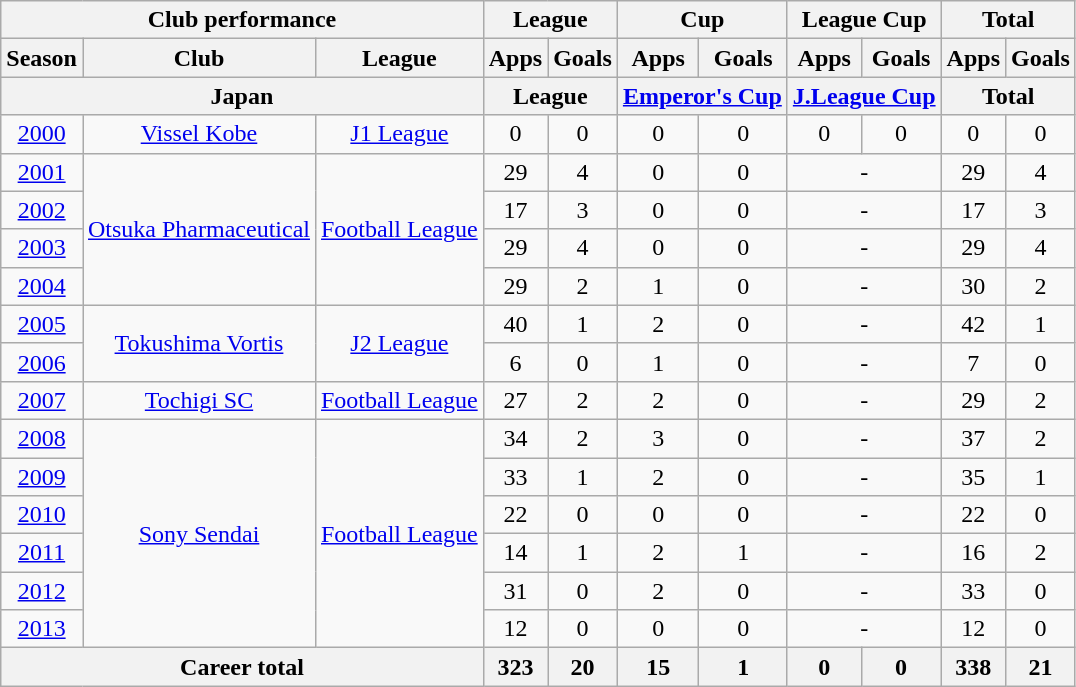<table class="wikitable" style="text-align:center">
<tr>
<th colspan=3>Club performance</th>
<th colspan=2>League</th>
<th colspan=2>Cup</th>
<th colspan=2>League Cup</th>
<th colspan=2>Total</th>
</tr>
<tr>
<th>Season</th>
<th>Club</th>
<th>League</th>
<th>Apps</th>
<th>Goals</th>
<th>Apps</th>
<th>Goals</th>
<th>Apps</th>
<th>Goals</th>
<th>Apps</th>
<th>Goals</th>
</tr>
<tr>
<th colspan=3>Japan</th>
<th colspan=2>League</th>
<th colspan=2><a href='#'>Emperor's Cup</a></th>
<th colspan=2><a href='#'>J.League Cup</a></th>
<th colspan=2>Total</th>
</tr>
<tr>
<td><a href='#'>2000</a></td>
<td><a href='#'>Vissel Kobe</a></td>
<td><a href='#'>J1 League</a></td>
<td>0</td>
<td>0</td>
<td>0</td>
<td>0</td>
<td>0</td>
<td>0</td>
<td>0</td>
<td>0</td>
</tr>
<tr>
<td><a href='#'>2001</a></td>
<td rowspan="4"><a href='#'>Otsuka Pharmaceutical</a></td>
<td rowspan="4"><a href='#'>Football League</a></td>
<td>29</td>
<td>4</td>
<td>0</td>
<td>0</td>
<td colspan="2">-</td>
<td>29</td>
<td>4</td>
</tr>
<tr>
<td><a href='#'>2002</a></td>
<td>17</td>
<td>3</td>
<td>0</td>
<td>0</td>
<td colspan="2">-</td>
<td>17</td>
<td>3</td>
</tr>
<tr>
<td><a href='#'>2003</a></td>
<td>29</td>
<td>4</td>
<td>0</td>
<td>0</td>
<td colspan="2">-</td>
<td>29</td>
<td>4</td>
</tr>
<tr>
<td><a href='#'>2004</a></td>
<td>29</td>
<td>2</td>
<td>1</td>
<td>0</td>
<td colspan="2">-</td>
<td>30</td>
<td>2</td>
</tr>
<tr>
<td><a href='#'>2005</a></td>
<td rowspan="2"><a href='#'>Tokushima Vortis</a></td>
<td rowspan="2"><a href='#'>J2 League</a></td>
<td>40</td>
<td>1</td>
<td>2</td>
<td>0</td>
<td colspan="2">-</td>
<td>42</td>
<td>1</td>
</tr>
<tr>
<td><a href='#'>2006</a></td>
<td>6</td>
<td>0</td>
<td>1</td>
<td>0</td>
<td colspan="2">-</td>
<td>7</td>
<td>0</td>
</tr>
<tr>
<td><a href='#'>2007</a></td>
<td><a href='#'>Tochigi SC</a></td>
<td><a href='#'>Football League</a></td>
<td>27</td>
<td>2</td>
<td>2</td>
<td>0</td>
<td colspan="2">-</td>
<td>29</td>
<td>2</td>
</tr>
<tr>
<td><a href='#'>2008</a></td>
<td rowspan="6"><a href='#'>Sony Sendai</a></td>
<td rowspan="6"><a href='#'>Football League</a></td>
<td>34</td>
<td>2</td>
<td>3</td>
<td>0</td>
<td colspan="2">-</td>
<td>37</td>
<td>2</td>
</tr>
<tr>
<td><a href='#'>2009</a></td>
<td>33</td>
<td>1</td>
<td>2</td>
<td>0</td>
<td colspan="2">-</td>
<td>35</td>
<td>1</td>
</tr>
<tr>
<td><a href='#'>2010</a></td>
<td>22</td>
<td>0</td>
<td>0</td>
<td>0</td>
<td colspan="2">-</td>
<td>22</td>
<td>0</td>
</tr>
<tr>
<td><a href='#'>2011</a></td>
<td>14</td>
<td>1</td>
<td>2</td>
<td>1</td>
<td colspan="2">-</td>
<td>16</td>
<td>2</td>
</tr>
<tr>
<td><a href='#'>2012</a></td>
<td>31</td>
<td>0</td>
<td>2</td>
<td>0</td>
<td colspan="2">-</td>
<td>33</td>
<td>0</td>
</tr>
<tr>
<td><a href='#'>2013</a></td>
<td>12</td>
<td>0</td>
<td>0</td>
<td>0</td>
<td colspan="2">-</td>
<td>12</td>
<td>0</td>
</tr>
<tr>
<th colspan=3>Career total</th>
<th>323</th>
<th>20</th>
<th>15</th>
<th>1</th>
<th>0</th>
<th>0</th>
<th>338</th>
<th>21</th>
</tr>
</table>
